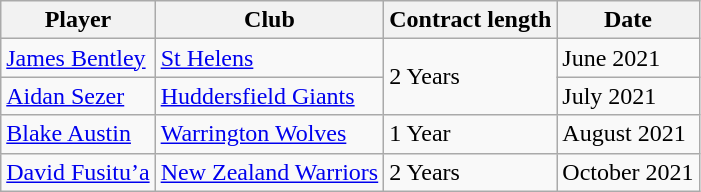<table class="wikitable">
<tr>
<th>Player</th>
<th>Club</th>
<th>Contract length</th>
<th>Date</th>
</tr>
<tr>
<td> <a href='#'>James Bentley</a></td>
<td><a href='#'>St Helens</a></td>
<td rowspan=2>2 Years</td>
<td>June 2021</td>
</tr>
<tr>
<td> <a href='#'>Aidan Sezer</a></td>
<td><a href='#'>Huddersfield Giants</a></td>
<td>July 2021</td>
</tr>
<tr>
<td> <a href='#'>Blake Austin</a></td>
<td><a href='#'>Warrington Wolves</a></td>
<td>1 Year</td>
<td>August 2021</td>
</tr>
<tr>
<td> <a href='#'>David Fusitu’a</a></td>
<td><a href='#'>New Zealand Warriors</a></td>
<td>2 Years</td>
<td>October 2021</td>
</tr>
</table>
